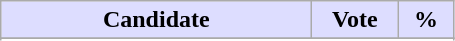<table class="wikitable">
<tr>
<th style="background:#ddf; width:200px;">Candidate</th>
<th style="background:#ddf; width:50px;">Vote</th>
<th style="background:#ddf; width:30px;">%</th>
</tr>
<tr>
</tr>
<tr>
</tr>
</table>
